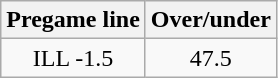<table class="wikitable">
<tr align="center">
<th style=>Pregame line</th>
<th style=>Over/under</th>
</tr>
<tr align="center">
<td>ILL -1.5</td>
<td>47.5</td>
</tr>
</table>
